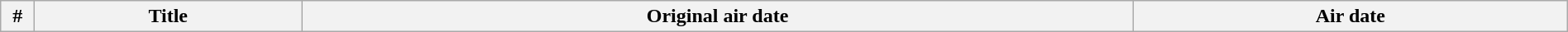<table class="wikitable plainrowheaders" style="width:100%; margin:auto;">
<tr>
<th width="20">#</th>
<th>Title</th>
<th>Original air date</th>
<th>Air date<br>







</th>
</tr>
</table>
